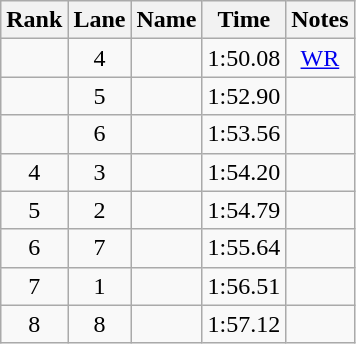<table class="wikitable sortable" style="text-align:center">
<tr>
<th>Rank</th>
<th>Lane</th>
<th>Name</th>
<th>Time</th>
<th>Notes</th>
</tr>
<tr>
<td></td>
<td>4</td>
<td align=left></td>
<td>1:50.08</td>
<td><a href='#'>WR</a></td>
</tr>
<tr>
<td></td>
<td>5</td>
<td align=left></td>
<td>1:52.90</td>
<td></td>
</tr>
<tr>
<td></td>
<td>6</td>
<td align=left></td>
<td>1:53.56</td>
<td></td>
</tr>
<tr>
<td>4</td>
<td>3</td>
<td align=left></td>
<td>1:54.20</td>
<td></td>
</tr>
<tr>
<td>5</td>
<td>2</td>
<td align=left></td>
<td>1:54.79</td>
<td></td>
</tr>
<tr>
<td>6</td>
<td>7</td>
<td align=left></td>
<td>1:55.64</td>
<td></td>
</tr>
<tr>
<td>7</td>
<td>1</td>
<td align=left></td>
<td>1:56.51</td>
<td></td>
</tr>
<tr>
<td>8</td>
<td>8</td>
<td align=left></td>
<td>1:57.12</td>
<td></td>
</tr>
</table>
